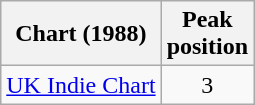<table class="wikitable sortable">
<tr>
<th scope="col">Chart (1988)</th>
<th scope="col">Peak<br>position</th>
</tr>
<tr>
<td><a href='#'>UK Indie Chart</a></td>
<td style="text-align:center;">3</td>
</tr>
</table>
